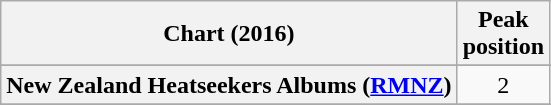<table class="wikitable sortable plainrowheaders" style="text-align:center">
<tr>
<th scope="col">Chart (2016)</th>
<th scope="col">Peak<br>position</th>
</tr>
<tr>
</tr>
<tr>
</tr>
<tr>
</tr>
<tr>
</tr>
<tr>
</tr>
<tr>
</tr>
<tr>
<th scope="row">New Zealand Heatseekers Albums (<a href='#'>RMNZ</a>)</th>
<td>2</td>
</tr>
<tr>
</tr>
<tr>
</tr>
<tr>
</tr>
<tr>
</tr>
</table>
